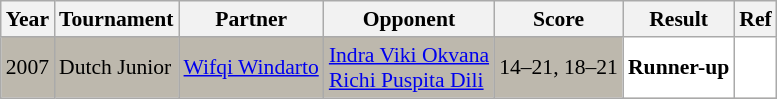<table class="sortable wikitable" style="font-size: 90%;">
<tr>
<th>Year</th>
<th>Tournament</th>
<th>Partner</th>
<th>Opponent</th>
<th>Score</th>
<th>Result</th>
<th>Ref</th>
</tr>
<tr style="background:#BDB8AD">
<td align="center">2007</td>
<td align="left">Dutch Junior</td>
<td align="left"> <a href='#'>Wifqi Windarto</a></td>
<td align="left"> <a href='#'>Indra Viki Okvana</a> <br>  <a href='#'>Richi Puspita Dili</a></td>
<td align="left">14–21, 18–21</td>
<td style="text-align:left; background:white"> <strong>Runner-up</strong></td>
<td style="text-align:center; background:white"></td>
</tr>
</table>
